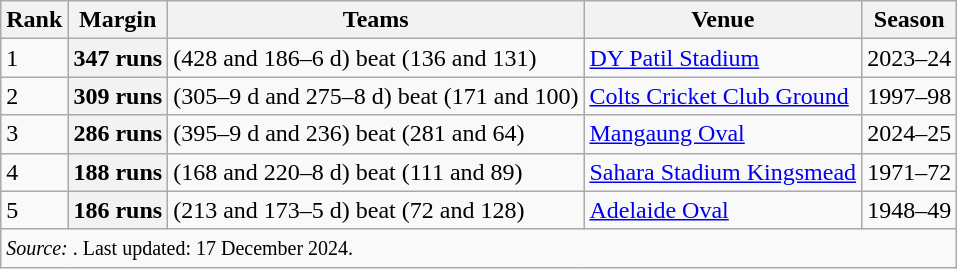<table class="wikitable">
<tr>
<th>Rank</th>
<th>Margin</th>
<th>Teams</th>
<th>Venue</th>
<th>Season</th>
</tr>
<tr>
<td>1</td>
<th align="left"><strong>347 runs</strong></th>
<td align="left"> (428 and 186–6 d) beat  (136 and 131)</td>
<td align="left"><a href='#'>DY Patil Stadium</a></td>
<td>2023–24</td>
</tr>
<tr>
<td>2</td>
<th align="left"><strong>309 runs</strong></th>
<td align="left"> (305–9 d and 275–8 d) beat  (171 and 100)</td>
<td align="left"><a href='#'>Colts Cricket Club Ground</a></td>
<td>1997–98</td>
</tr>
<tr>
<td>3</td>
<th align="left"><strong>286 runs</strong></th>
<td align="left"> (395–9 d and 236) beat  (281 and 64)</td>
<td align="left"><a href='#'>Mangaung Oval</a></td>
<td>2024–25</td>
</tr>
<tr>
<td>4</td>
<th align="left"><strong>188 runs</strong></th>
<td align="left"> (168 and 220–8 d) beat  (111 and 89)</td>
<td align="left"><a href='#'>Sahara Stadium Kingsmead</a></td>
<td>1971–72</td>
</tr>
<tr>
<td>5</td>
<th align="left"><strong>186 runs</strong></th>
<td align="left"> (213 and 173–5 d) beat  (72 and 128)</td>
<td align="left"><a href='#'>Adelaide Oval</a></td>
<td>1948–49</td>
</tr>
<tr>
<td colspan="5" style="text-align:left"><small><em>Source: </em>. Last updated: 17 December 2024.</small></td>
</tr>
</table>
